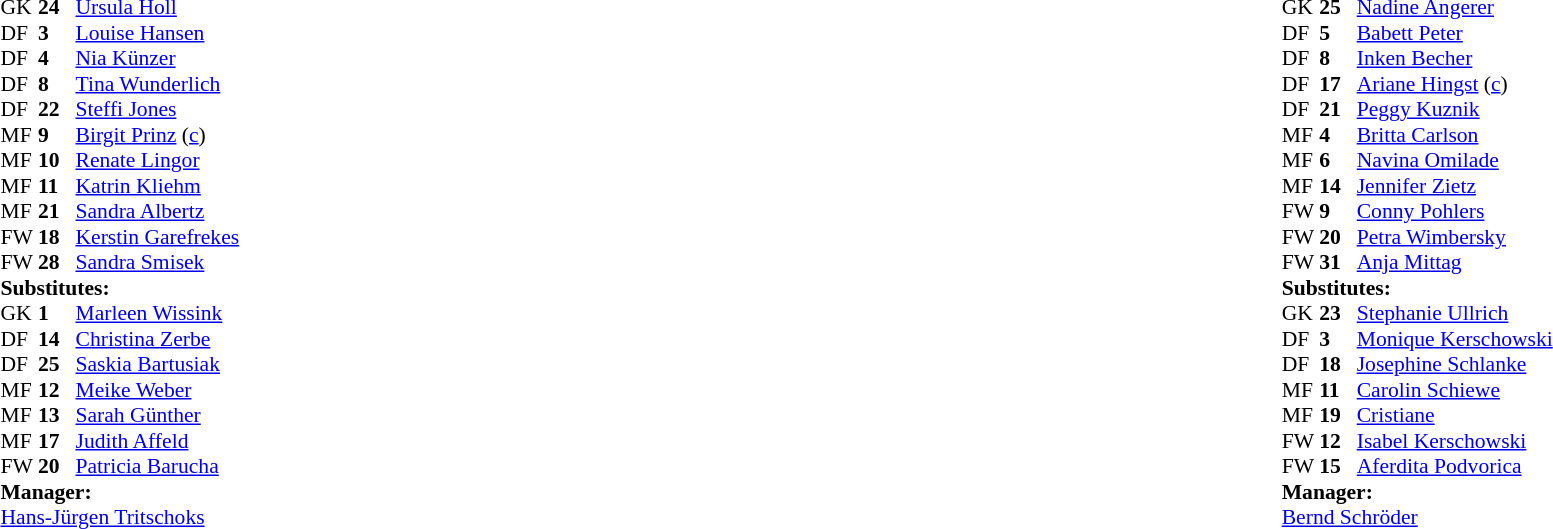<table width="100%">
<tr>
<td valign="top" width="50%"><br><table style="font-size: 90%" cellspacing="0" cellpadding="0">
<tr>
<th width=25></th>
<th width=25></th>
</tr>
<tr>
<td>GK</td>
<td><strong>24</strong></td>
<td> <a href='#'>Ursula Holl</a></td>
</tr>
<tr>
<td>DF</td>
<td><strong>3</strong></td>
<td> <a href='#'>Louise Hansen</a></td>
</tr>
<tr>
<td>DF</td>
<td><strong>4</strong></td>
<td> <a href='#'>Nia Künzer</a></td>
</tr>
<tr>
<td>DF</td>
<td><strong>8</strong></td>
<td> <a href='#'>Tina Wunderlich</a></td>
</tr>
<tr>
<td>DF</td>
<td><strong>22</strong></td>
<td> <a href='#'>Steffi Jones</a></td>
</tr>
<tr>
<td>MF</td>
<td><strong>9</strong></td>
<td> <a href='#'>Birgit Prinz</a> (<a href='#'>c</a>)</td>
</tr>
<tr>
<td>MF</td>
<td><strong>10</strong></td>
<td> <a href='#'>Renate Lingor</a></td>
</tr>
<tr>
<td>MF</td>
<td><strong>11</strong></td>
<td> <a href='#'>Katrin Kliehm</a></td>
</tr>
<tr>
<td>MF</td>
<td><strong>21</strong></td>
<td> <a href='#'>Sandra Albertz</a></td>
<td></td>
<td></td>
</tr>
<tr>
<td>FW</td>
<td><strong>18</strong></td>
<td> <a href='#'>Kerstin Garefrekes</a></td>
</tr>
<tr>
<td>FW</td>
<td><strong>28</strong></td>
<td> <a href='#'>Sandra Smisek</a></td>
<td></td>
<td></td>
</tr>
<tr>
<td colspan=3><strong>Substitutes:</strong></td>
</tr>
<tr>
<td>GK</td>
<td><strong>1</strong></td>
<td> <a href='#'>Marleen Wissink</a></td>
</tr>
<tr>
<td>DF</td>
<td><strong>14</strong></td>
<td> <a href='#'>Christina Zerbe</a></td>
</tr>
<tr>
<td>DF</td>
<td><strong>25</strong></td>
<td> <a href='#'>Saskia Bartusiak</a></td>
</tr>
<tr>
<td>MF</td>
<td><strong>12</strong></td>
<td> <a href='#'>Meike Weber</a></td>
<td></td>
<td></td>
</tr>
<tr>
<td>MF</td>
<td><strong>13</strong></td>
<td> <a href='#'>Sarah Günther</a></td>
</tr>
<tr>
<td>MF</td>
<td><strong>17</strong></td>
<td> <a href='#'>Judith Affeld</a></td>
</tr>
<tr>
<td>FW</td>
<td><strong>20</strong></td>
<td> <a href='#'>Patricia Barucha</a></td>
<td></td>
<td></td>
</tr>
<tr>
<td colspan=3><strong>Manager:</strong></td>
</tr>
<tr>
<td colspan=4><a href='#'>Hans-Jürgen Tritschoks</a></td>
</tr>
</table>
</td>
<td valign="top" width="50%"><br><table style="font-size:90%" cellspacing="0" cellpadding="0" align="center">
<tr>
<th width=25></th>
<th width=25></th>
</tr>
<tr>
<td>GK</td>
<td><strong>25</strong></td>
<td> <a href='#'>Nadine Angerer</a></td>
</tr>
<tr>
<td>DF</td>
<td><strong>5</strong></td>
<td> <a href='#'>Babett Peter</a></td>
<td></td>
</tr>
<tr>
<td>DF</td>
<td><strong>8</strong></td>
<td> <a href='#'>Inken Becher</a></td>
<td></td>
<td></td>
</tr>
<tr>
<td>DF</td>
<td><strong>17</strong></td>
<td> <a href='#'>Ariane Hingst</a> (<a href='#'>c</a>)</td>
</tr>
<tr>
<td>DF</td>
<td><strong>21</strong></td>
<td> <a href='#'>Peggy Kuznik</a></td>
</tr>
<tr>
<td>MF</td>
<td><strong>4</strong></td>
<td> <a href='#'>Britta Carlson</a></td>
<td></td>
<td></td>
</tr>
<tr>
<td>MF</td>
<td><strong>6</strong></td>
<td> <a href='#'>Navina Omilade</a></td>
</tr>
<tr>
<td>MF</td>
<td><strong>14</strong></td>
<td> <a href='#'>Jennifer Zietz</a></td>
<td></td>
</tr>
<tr>
<td>FW</td>
<td><strong>9</strong></td>
<td> <a href='#'>Conny Pohlers</a></td>
</tr>
<tr>
<td>FW</td>
<td><strong>20</strong></td>
<td> <a href='#'>Petra Wimbersky</a></td>
<td></td>
<td></td>
</tr>
<tr>
<td>FW</td>
<td><strong>31</strong></td>
<td> <a href='#'>Anja Mittag</a></td>
</tr>
<tr>
<td colspan=3><strong>Substitutes:</strong></td>
</tr>
<tr>
<td>GK</td>
<td><strong>23</strong></td>
<td> <a href='#'>Stephanie Ullrich</a></td>
</tr>
<tr>
<td>DF</td>
<td><strong>3</strong></td>
<td> <a href='#'>Monique Kerschowski</a></td>
<td></td>
<td></td>
</tr>
<tr>
<td>DF</td>
<td><strong>18</strong></td>
<td> <a href='#'>Josephine Schlanke</a></td>
</tr>
<tr>
<td>MF</td>
<td><strong>11</strong></td>
<td> <a href='#'>Carolin Schiewe</a></td>
</tr>
<tr>
<td>MF</td>
<td><strong>19</strong></td>
<td> <a href='#'>Cristiane</a></td>
<td></td>
<td></td>
</tr>
<tr>
<td>FW</td>
<td><strong>12</strong></td>
<td> <a href='#'>Isabel Kerschowski</a></td>
<td></td>
<td></td>
</tr>
<tr>
<td>FW</td>
<td><strong>15</strong></td>
<td> <a href='#'>Aferdita Podvorica</a></td>
</tr>
<tr>
<td colspan=3><strong>Manager:</strong></td>
</tr>
<tr>
<td colspan=4><a href='#'>Bernd Schröder</a></td>
</tr>
</table>
</td>
</tr>
</table>
